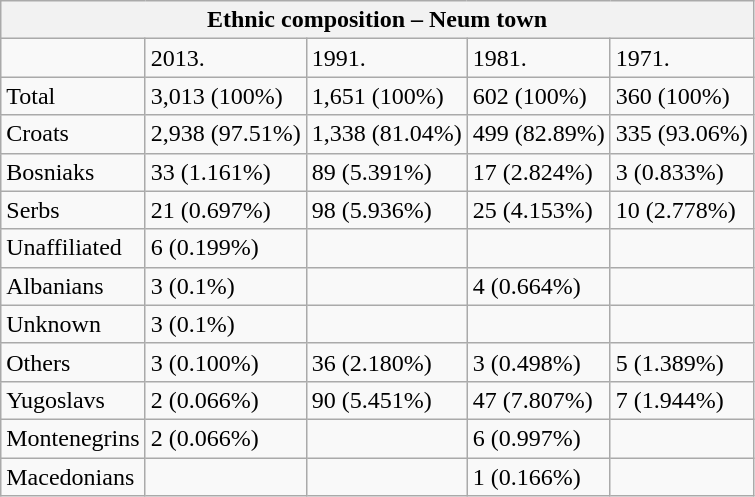<table class="wikitable">
<tr>
<th colspan="7">Ethnic composition – Neum town</th>
</tr>
<tr>
<td></td>
<td>2013.</td>
<td>1991.</td>
<td>1981.</td>
<td>1971.</td>
</tr>
<tr>
<td>Total</td>
<td>3,013 (100%)</td>
<td>1,651 (100%)</td>
<td>602 (100%)</td>
<td>360 (100%)</td>
</tr>
<tr>
<td>Croats</td>
<td>2,938 (97.51%)</td>
<td>1,338 (81.04%)</td>
<td>499 (82.89%)</td>
<td>335 (93.06%)</td>
</tr>
<tr>
<td>Bosniaks</td>
<td>33 (1.161%)</td>
<td>89 (5.391%)</td>
<td>17 (2.824%)</td>
<td>3 (0.833%)</td>
</tr>
<tr>
<td>Serbs</td>
<td>21 (0.697%)</td>
<td>98 (5.936%)</td>
<td>25 (4.153%)</td>
<td>10 (2.778%)</td>
</tr>
<tr>
<td>Unaffiliated</td>
<td>6 (0.199%)</td>
<td></td>
<td></td>
<td></td>
</tr>
<tr>
<td>Albanians</td>
<td>3 (0.1%)</td>
<td></td>
<td>4 (0.664%)</td>
<td></td>
</tr>
<tr>
<td>Unknown</td>
<td>3 (0.1%)</td>
<td></td>
<td></td>
<td></td>
</tr>
<tr>
<td>Others</td>
<td>3 (0.100%)</td>
<td>36 (2.180%)</td>
<td>3 (0.498%)</td>
<td>5 (1.389%)</td>
</tr>
<tr>
<td>Yugoslavs</td>
<td>2 (0.066%)</td>
<td>90 (5.451%)</td>
<td>47 (7.807%)</td>
<td>7 (1.944%)</td>
</tr>
<tr>
<td>Montenegrins</td>
<td>2 (0.066%)</td>
<td></td>
<td>6 (0.997%)</td>
<td></td>
</tr>
<tr>
<td>Macedonians</td>
<td></td>
<td></td>
<td>1 (0.166%)</td>
<td></td>
</tr>
</table>
